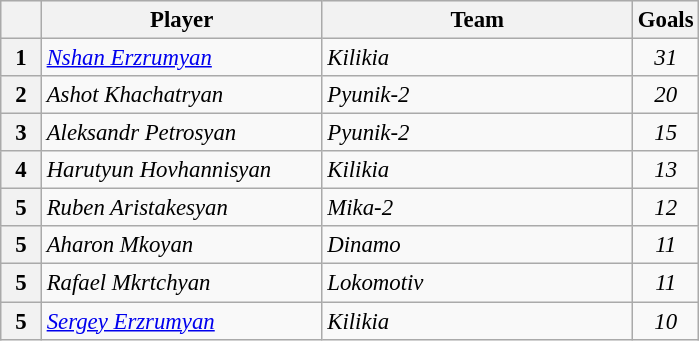<table class="wikitable" style="font-size:95%;">
<tr bgcolor="#efefef">
<th width="20"></th>
<th width="180">Player</th>
<th width="200">Team</th>
<th width="30">Goals</th>
</tr>
<tr !>
<th>1</th>
<td><em><a href='#'>Nshan Erzrumyan</a></em></td>
<td><em>Kilikia</em></td>
<td align=center><em>31</em></td>
</tr>
<tr !>
<th>2</th>
<td><em>Ashot Khachatryan</em></td>
<td><em>Pyunik-2</em></td>
<td align=center><em>20</em></td>
</tr>
<tr !>
<th>3</th>
<td><em>Aleksandr Petrosyan</em></td>
<td><em>Pyunik-2</em></td>
<td align=center><em>15</em></td>
</tr>
<tr !>
<th>4</th>
<td><em>Harutyun Hovhannisyan</em></td>
<td><em>Kilikia</em></td>
<td align=center><em>13</em></td>
</tr>
<tr !>
<th>5</th>
<td><em>Ruben Aristakesyan</em></td>
<td><em>Mika-2</em></td>
<td align=center><em>12</em></td>
</tr>
<tr !>
<th>5</th>
<td><em>Aharon Mkoyan</em></td>
<td><em>Dinamo</em></td>
<td align=center><em>11</em></td>
</tr>
<tr !>
<th>5</th>
<td><em>Rafael Mkrtchyan</em></td>
<td><em>Lokomotiv</em></td>
<td align=center><em>11</em></td>
</tr>
<tr !>
<th>5</th>
<td><em><a href='#'>Sergey Erzrumyan</a></em></td>
<td><em>Kilikia</em></td>
<td align=center><em>10</em></td>
</tr>
</table>
